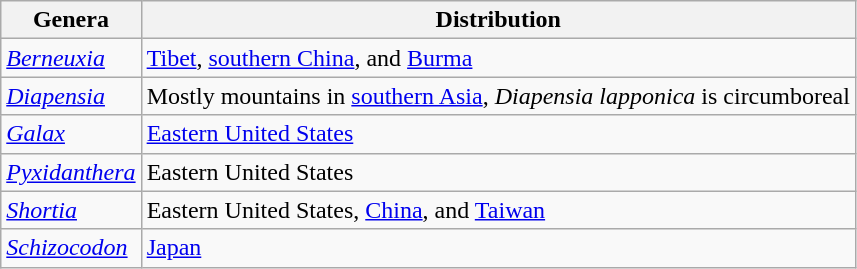<table class="wikitable">
<tr>
<th>Genera</th>
<th>Distribution</th>
</tr>
<tr>
<td><em><a href='#'>Berneuxia</a></em></td>
<td><a href='#'>Tibet</a>, <a href='#'>southern China</a>, and <a href='#'>Burma</a></td>
</tr>
<tr>
<td><em><a href='#'>Diapensia</a></em></td>
<td>Mostly mountains in <a href='#'>southern Asia</a>, <em>Diapensia lapponica</em> is circumboreal</td>
</tr>
<tr>
<td><em><a href='#'>Galax</a></em></td>
<td><a href='#'>Eastern United States</a></td>
</tr>
<tr>
<td><em><a href='#'>Pyxidanthera</a></em></td>
<td>Eastern United States</td>
</tr>
<tr>
<td><em><a href='#'>Shortia</a></em></td>
<td>Eastern United States, <a href='#'>China</a>, and <a href='#'>Taiwan</a></td>
</tr>
<tr>
<td><em><a href='#'>Schizocodon</a></em></td>
<td><a href='#'>Japan</a></td>
</tr>
</table>
